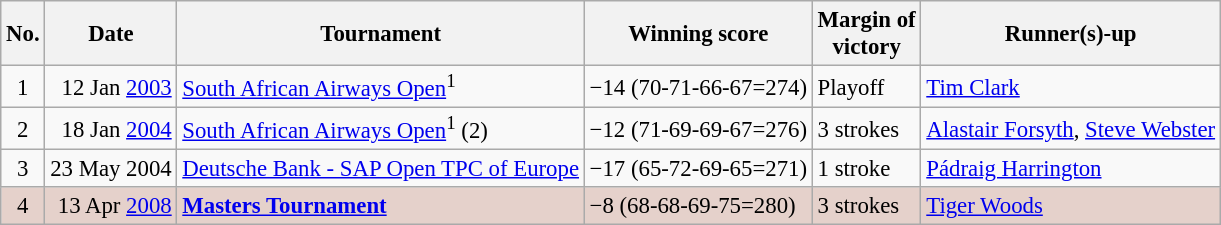<table class="wikitable" style="font-size:95%;">
<tr>
<th>No.</th>
<th>Date</th>
<th>Tournament</th>
<th>Winning score</th>
<th>Margin of<br>victory</th>
<th>Runner(s)-up</th>
</tr>
<tr>
<td align=center>1</td>
<td align=right>12 Jan <a href='#'>2003</a></td>
<td><a href='#'>South African Airways Open</a><sup>1</sup></td>
<td>−14 (70-71-66-67=274)</td>
<td>Playoff</td>
<td> <a href='#'>Tim Clark</a></td>
</tr>
<tr>
<td align=center>2</td>
<td align=right>18 Jan <a href='#'>2004</a></td>
<td><a href='#'>South African Airways Open</a><sup>1</sup> (2)</td>
<td>−12 (71-69-69-67=276)</td>
<td>3 strokes</td>
<td> <a href='#'>Alastair Forsyth</a>,  <a href='#'>Steve Webster</a></td>
</tr>
<tr>
<td align=center>3</td>
<td align=right>23 May 2004</td>
<td><a href='#'>Deutsche Bank - SAP Open TPC of Europe</a></td>
<td>−17 (65-72-69-65=271)</td>
<td>1 stroke</td>
<td> <a href='#'>Pádraig Harrington</a></td>
</tr>
<tr style="background:#e5d1cb;">
<td align=center>4</td>
<td align=right>13 Apr <a href='#'>2008</a></td>
<td><strong><a href='#'>Masters Tournament</a></strong></td>
<td>−8 (68-68-69-75=280)</td>
<td>3 strokes</td>
<td> <a href='#'>Tiger Woods</a></td>
</tr>
</table>
